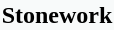<table align=center>
<tr>
<th style="color: #black; background-color: #f8fafa; font-size: 100%" align="center" colspan="2">Stonework</th>
</tr>
<tr>
<td></td>
</tr>
</table>
